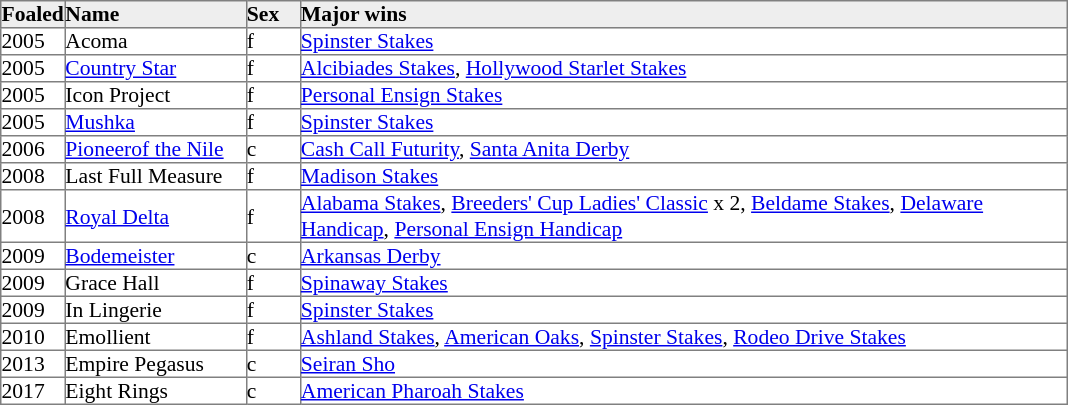<table border="1" cellpadding="0" style="border-collapse: collapse; font-size:90%">
<tr bgcolor="#eeeeee">
<td width="35px"><strong>Foaled</strong></td>
<td width="120px"><strong>Name</strong></td>
<td width="35px"><strong>Sex</strong></td>
<td width="510px"><strong>Major wins</strong></td>
</tr>
<tr>
<td>2005</td>
<td>Acoma</td>
<td>f</td>
<td><a href='#'>Spinster Stakes</a></td>
</tr>
<tr>
<td>2005</td>
<td><a href='#'>Country Star</a></td>
<td>f</td>
<td><a href='#'>Alcibiades Stakes</a>, <a href='#'>Hollywood Starlet Stakes</a></td>
</tr>
<tr>
<td>2005</td>
<td>Icon Project</td>
<td>f</td>
<td><a href='#'>Personal Ensign Stakes</a></td>
</tr>
<tr>
<td>2005</td>
<td><a href='#'>Mushka</a></td>
<td>f</td>
<td><a href='#'>Spinster Stakes</a></td>
</tr>
<tr>
<td>2006</td>
<td><a href='#'>Pioneerof the Nile</a></td>
<td>c</td>
<td><a href='#'>Cash Call Futurity</a>, <a href='#'>Santa Anita Derby</a></td>
</tr>
<tr>
<td>2008</td>
<td>Last Full Measure</td>
<td>f</td>
<td><a href='#'>Madison Stakes</a></td>
</tr>
<tr>
<td>2008</td>
<td><a href='#'>Royal Delta</a></td>
<td>f</td>
<td><a href='#'>Alabama Stakes</a>, <a href='#'>Breeders' Cup Ladies' Classic</a> x 2, <a href='#'>Beldame Stakes</a>, <a href='#'>Delaware Handicap</a>, <a href='#'>Personal Ensign Handicap</a></td>
</tr>
<tr>
<td>2009</td>
<td><a href='#'>Bodemeister</a></td>
<td>c</td>
<td><a href='#'>Arkansas Derby</a></td>
</tr>
<tr>
<td>2009</td>
<td>Grace Hall</td>
<td>f</td>
<td><a href='#'>Spinaway Stakes</a></td>
</tr>
<tr>
<td>2009</td>
<td>In Lingerie</td>
<td>f</td>
<td><a href='#'>Spinster Stakes</a></td>
</tr>
<tr>
<td>2010</td>
<td>Emollient</td>
<td>f</td>
<td><a href='#'>Ashland Stakes</a>, <a href='#'>American Oaks</a>, <a href='#'>Spinster Stakes</a>, <a href='#'>Rodeo Drive Stakes</a></td>
</tr>
<tr>
<td>2013</td>
<td>Empire Pegasus</td>
<td>c</td>
<td><a href='#'>Seiran Sho</a></td>
</tr>
<tr>
<td>2017</td>
<td>Eight Rings</td>
<td>c</td>
<td><a href='#'>American Pharoah Stakes</a></td>
</tr>
</table>
